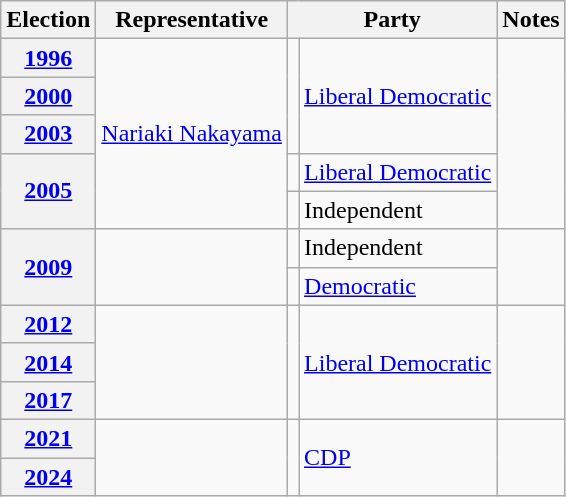<table class=wikitable>
<tr valign=bottom>
<th>Election</th>
<th>Representative</th>
<th colspan="2">Party</th>
<th>Notes</th>
</tr>
<tr>
<th><a href='#'>1996</a>  </th>
<td rowspan="5"><a href='#'>Nariaki Nakayama</a></td>
<td rowspan="3" bgcolor=></td>
<td rowspan="3"><a href='#'>Liberal Democratic</a></td>
<td rowspan="5"></td>
</tr>
<tr>
<th><a href='#'>2000</a></th>
</tr>
<tr>
<th><a href='#'>2003</a></th>
</tr>
<tr>
<th rowspan="2"><a href='#'>2005</a></th>
<td bgcolor=></td>
<td><a href='#'>Liberal Democratic</a></td>
</tr>
<tr>
<td bgcolor=></td>
<td>Independent</td>
</tr>
<tr>
<th rowspan="2"><a href='#'>2009</a></th>
<td rowspan="2"></td>
<td bgcolor=></td>
<td>Independent</td>
<td rowspan="2"></td>
</tr>
<tr>
<td bgcolor=></td>
<td><a href='#'>Democratic</a></td>
</tr>
<tr>
<th><a href='#'>2012</a></th>
<td rowspan="3"></td>
<td rowspan="3" bgcolor=></td>
<td rowspan="3"><a href='#'>Liberal Democratic</a></td>
<td rowspan="3"></td>
</tr>
<tr>
<th><a href='#'>2014</a></th>
</tr>
<tr>
<th><a href='#'>2017</a></th>
</tr>
<tr>
<th><a href='#'>2021</a></th>
<td rowspan="2"></td>
<td rowspan="2" bgcolor=></td>
<td rowspan="2"><a href='#'>CDP</a></td>
<td rowspan="2"></td>
</tr>
<tr>
<th><a href='#'>2024</a></th>
</tr>
</table>
